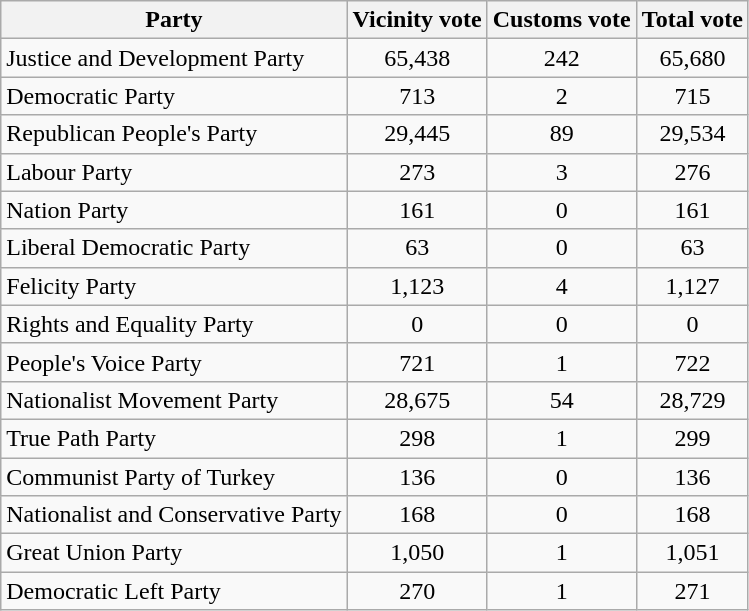<table class="wikitable sortable">
<tr>
<th style="text-align:center;">Party</th>
<th style="text-align:center;">Vicinity vote</th>
<th style="text-align:center;">Customs vote</th>
<th style="text-align:center;">Total vote</th>
</tr>
<tr>
<td>Justice and Development Party</td>
<td style="text-align:center;">65,438</td>
<td style="text-align:center;">242</td>
<td style="text-align:center;">65,680</td>
</tr>
<tr>
<td>Democratic Party</td>
<td style="text-align:center;">713</td>
<td style="text-align:center;">2</td>
<td style="text-align:center;">715</td>
</tr>
<tr>
<td>Republican People's Party</td>
<td style="text-align:center;">29,445</td>
<td style="text-align:center;">89</td>
<td style="text-align:center;">29,534</td>
</tr>
<tr>
<td>Labour Party</td>
<td style="text-align:center;">273</td>
<td style="text-align:center;">3</td>
<td style="text-align:center;">276</td>
</tr>
<tr>
<td>Nation Party</td>
<td style="text-align:center;">161</td>
<td style="text-align:center;">0</td>
<td style="text-align:center;">161</td>
</tr>
<tr>
<td>Liberal Democratic Party</td>
<td style="text-align:center;">63</td>
<td style="text-align:center;">0</td>
<td style="text-align:center;">63</td>
</tr>
<tr>
<td>Felicity Party</td>
<td style="text-align:center;">1,123</td>
<td style="text-align:center;">4</td>
<td style="text-align:center;">1,127</td>
</tr>
<tr>
<td>Rights and Equality Party</td>
<td style="text-align:center;">0</td>
<td style="text-align:center;">0</td>
<td style="text-align:center;">0</td>
</tr>
<tr>
<td>People's Voice Party</td>
<td style="text-align:center;">721</td>
<td style="text-align:center;">1</td>
<td style="text-align:center;">722</td>
</tr>
<tr>
<td>Nationalist Movement Party</td>
<td style="text-align:center;">28,675</td>
<td style="text-align:center;">54</td>
<td style="text-align:center;">28,729</td>
</tr>
<tr>
<td>True Path Party</td>
<td style="text-align:center;">298</td>
<td style="text-align:center;">1</td>
<td style="text-align:center;">299</td>
</tr>
<tr>
<td>Communist Party of Turkey</td>
<td style="text-align:center;">136</td>
<td style="text-align:center;">0</td>
<td style="text-align:center;">136</td>
</tr>
<tr>
<td>Nationalist and Conservative Party</td>
<td style="text-align:center;">168</td>
<td style="text-align:center;">0</td>
<td style="text-align:center;">168</td>
</tr>
<tr>
<td>Great Union Party</td>
<td style="text-align:center;">1,050</td>
<td style="text-align:center;">1</td>
<td style="text-align:center;">1,051</td>
</tr>
<tr>
<td>Democratic Left Party</td>
<td style="text-align:center;">270</td>
<td style="text-align:center;">1</td>
<td style="text-align:center;">271</td>
</tr>
</table>
